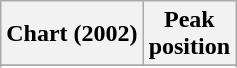<table class="wikitable sortable plainrowheaders" style="text-align:center">
<tr>
<th scope="col">Chart (2002)</th>
<th scope="col">Peak<br> position</th>
</tr>
<tr>
</tr>
<tr>
</tr>
<tr>
</tr>
</table>
